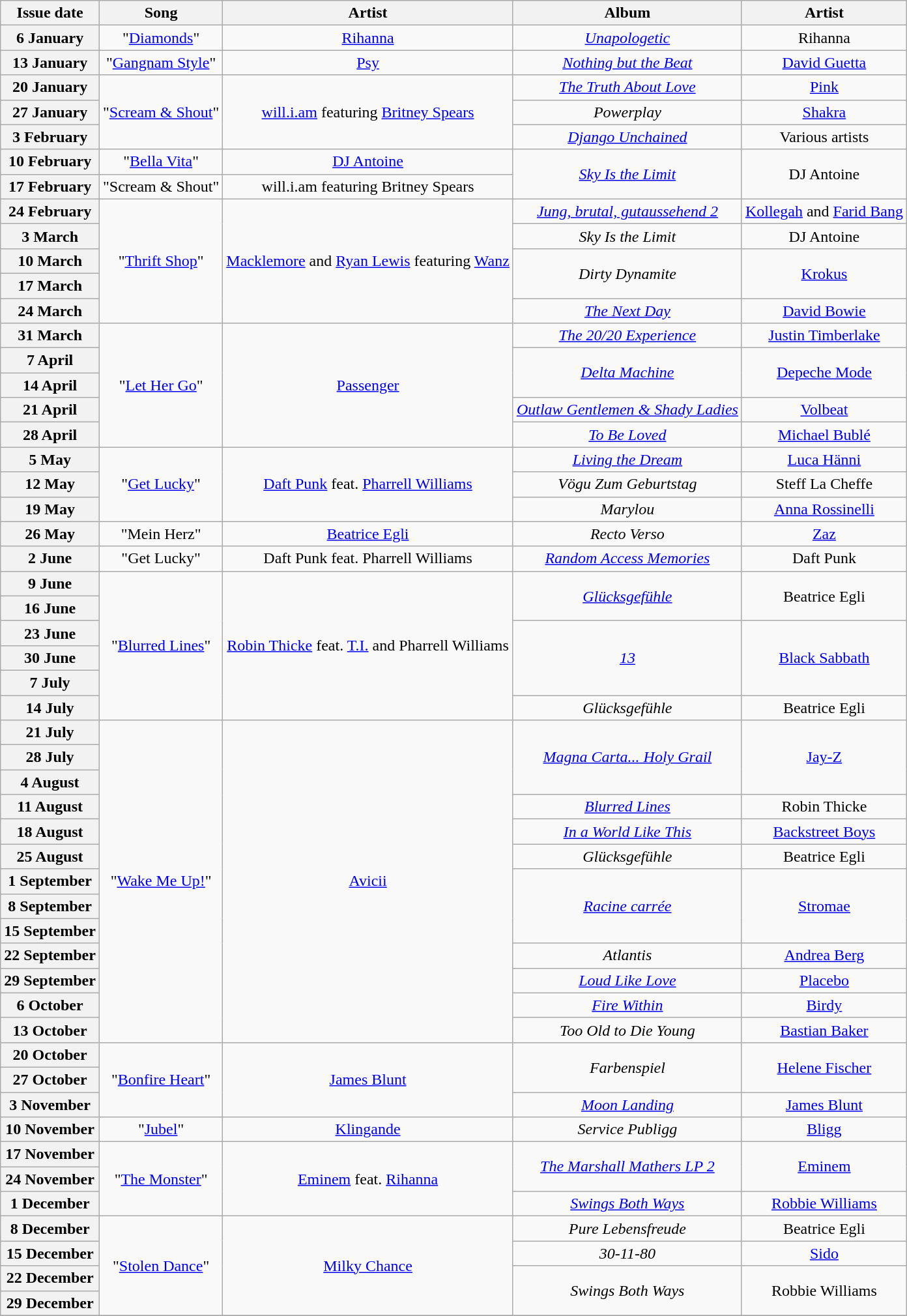<table class="wikitable plainrowheaders" style="text-align:center">
<tr>
<th scope="col">Issue date</th>
<th scope="col">Song</th>
<th scope="col">Artist</th>
<th scope="col">Album</th>
<th scope="col">Artist</th>
</tr>
<tr>
<th scope="row">6 January</th>
<td>"<a href='#'>Diamonds</a>"</td>
<td><a href='#'>Rihanna</a></td>
<td><em><a href='#'>Unapologetic</a></em></td>
<td>Rihanna</td>
</tr>
<tr>
<th scope="row">13 January</th>
<td>"<a href='#'>Gangnam Style</a>"</td>
<td><a href='#'>Psy</a></td>
<td><em><a href='#'>Nothing but the Beat</a></em></td>
<td><a href='#'>David Guetta</a></td>
</tr>
<tr>
<th scope="row">20 January</th>
<td rowspan="3">"<a href='#'>Scream & Shout</a>"</td>
<td rowspan="3"><a href='#'>will.i.am</a> featuring <a href='#'>Britney Spears</a></td>
<td><em><a href='#'>The Truth About Love</a></em></td>
<td><a href='#'>Pink</a></td>
</tr>
<tr>
<th scope="row">27 January</th>
<td><em>Powerplay</em></td>
<td><a href='#'>Shakra</a></td>
</tr>
<tr>
<th scope="row">3 February</th>
<td><em><a href='#'>Django Unchained</a></em></td>
<td>Various artists</td>
</tr>
<tr>
<th scope="row">10 February</th>
<td>"<a href='#'>Bella Vita</a>"</td>
<td><a href='#'>DJ Antoine</a></td>
<td rowspan="2"><em><a href='#'>Sky Is the Limit</a></em></td>
<td rowspan="2">DJ Antoine</td>
</tr>
<tr>
<th scope="row">17 February</th>
<td>"Scream & Shout"</td>
<td>will.i.am featuring Britney Spears</td>
</tr>
<tr>
<th scope="row">24 February</th>
<td rowspan="5">"<a href='#'>Thrift Shop</a>"</td>
<td rowspan="5"><a href='#'>Macklemore</a> and <a href='#'>Ryan Lewis</a> featuring <a href='#'>Wanz</a></td>
<td><em><a href='#'>Jung, brutal, gutaussehend 2</a></em></td>
<td><a href='#'>Kollegah</a> and <a href='#'>Farid Bang</a></td>
</tr>
<tr>
<th scope="row">3 March</th>
<td><em>Sky Is the Limit</em></td>
<td>DJ Antoine</td>
</tr>
<tr>
<th scope="row">10 March</th>
<td rowspan="2"><em>Dirty Dynamite</em></td>
<td rowspan="2"><a href='#'>Krokus</a></td>
</tr>
<tr>
<th scope="row">17 March</th>
</tr>
<tr>
<th scope="row">24 March</th>
<td><em><a href='#'>The Next Day</a></em></td>
<td><a href='#'>David Bowie</a></td>
</tr>
<tr>
<th scope="row">31 March</th>
<td rowspan="5">"<a href='#'>Let Her Go</a>"</td>
<td rowspan="5"><a href='#'>Passenger</a></td>
<td><em><a href='#'>The 20/20 Experience</a></em></td>
<td><a href='#'>Justin Timberlake</a></td>
</tr>
<tr>
<th scope="row">7 April</th>
<td rowspan="2"><em><a href='#'>Delta Machine</a></em></td>
<td rowspan="2"><a href='#'>Depeche Mode</a></td>
</tr>
<tr>
<th scope="row">14 April</th>
</tr>
<tr>
<th scope="row">21 April</th>
<td rowspan="1"><em><a href='#'>Outlaw Gentlemen & Shady Ladies</a></em></td>
<td rowspan="1"><a href='#'>Volbeat</a></td>
</tr>
<tr>
<th scope="row">28 April</th>
<td rowspan="1"><em><a href='#'>To Be Loved</a></em></td>
<td rowspan="1"><a href='#'>Michael Bublé</a></td>
</tr>
<tr>
<th scope="row">5 May</th>
<td rowspan="3">"<a href='#'>Get Lucky</a>"</td>
<td rowspan="3"><a href='#'>Daft Punk</a> feat. <a href='#'>Pharrell Williams</a></td>
<td rowspan="1"><em><a href='#'>Living the Dream</a></em></td>
<td rowspan="1"><a href='#'>Luca Hänni</a></td>
</tr>
<tr>
<th scope="row">12 May</th>
<td rowspan="1"><em>Vögu Zum Geburtstag</em></td>
<td rowspan="1">Steff La Cheffe</td>
</tr>
<tr>
<th scope="row">19 May</th>
<td rowspan="1"><em>Marylou</em></td>
<td rowspan="1"><a href='#'>Anna Rossinelli</a></td>
</tr>
<tr>
<th scope="row">26 May</th>
<td rowspan="1">"Mein Herz"</td>
<td><a href='#'>Beatrice Egli</a></td>
<td><em>Recto Verso</em></td>
<td rowspan="1"><a href='#'>Zaz</a></td>
</tr>
<tr>
<th scope="row">2 June</th>
<td rowspan="1">"Get Lucky"</td>
<td rowspan="1">Daft Punk feat. Pharrell Williams</td>
<td rowspan="1"><em><a href='#'>Random Access Memories</a></em></td>
<td rowspan="1">Daft Punk</td>
</tr>
<tr>
<th scope="row">9 June</th>
<td rowspan="6">"<a href='#'>Blurred Lines</a>"</td>
<td rowspan="6"><a href='#'>Robin Thicke</a> feat. <a href='#'>T.I.</a> and Pharrell Williams</td>
<td rowspan="2"><em><a href='#'>Glücksgefühle</a></em></td>
<td rowspan="2">Beatrice Egli</td>
</tr>
<tr>
<th scope="row">16 June</th>
</tr>
<tr>
<th scope="row">23 June</th>
<td rowspan=3><em><a href='#'>13</a></em></td>
<td rowspan=3><a href='#'>Black Sabbath</a></td>
</tr>
<tr>
<th scope="row">30 June</th>
</tr>
<tr>
<th scope="row">7 July</th>
</tr>
<tr>
<th scope="row">14 July</th>
<td rowspan="1"><em>Glücksgefühle</em></td>
<td rowspan="1">Beatrice Egli</td>
</tr>
<tr>
<th scope="row">21 July</th>
<td rowspan="13">"<a href='#'>Wake Me Up!</a>"</td>
<td rowspan="13"><a href='#'>Avicii</a></td>
<td rowspan="3"><em><a href='#'>Magna Carta... Holy Grail</a></em></td>
<td rowspan="3"><a href='#'>Jay-Z</a></td>
</tr>
<tr>
<th scope="row">28 July</th>
</tr>
<tr>
<th scope="row">4 August</th>
</tr>
<tr>
<th scope="row">11 August</th>
<td><em><a href='#'>Blurred Lines</a></em></td>
<td rowspan="1">Robin Thicke</td>
</tr>
<tr>
<th scope="row">18 August</th>
<td><em><a href='#'>In a World Like This</a></em></td>
<td rowspan="1"><a href='#'>Backstreet Boys</a></td>
</tr>
<tr>
<th scope="row">25 August</th>
<td><em>Glücksgefühle</em></td>
<td rowspan="1">Beatrice Egli</td>
</tr>
<tr>
<th scope="row">1 September</th>
<td rowspan="3"><em><a href='#'>Racine carrée</a></em></td>
<td rowspan="3"><a href='#'>Stromae</a></td>
</tr>
<tr>
<th scope="row">8 September</th>
</tr>
<tr>
<th scope="row">15 September</th>
</tr>
<tr>
<th scope="row">22 September</th>
<td rowspan="1"><em>Atlantis</em></td>
<td rowspan="1"><a href='#'>Andrea Berg</a></td>
</tr>
<tr>
<th scope="row">29 September</th>
<td rowspan="1"><em><a href='#'>Loud Like Love</a></em></td>
<td rowspan="1"><a href='#'>Placebo</a></td>
</tr>
<tr>
<th scope="row">6 October</th>
<td rowspan="1"><em><a href='#'>Fire Within</a></em></td>
<td rowspan="1"><a href='#'>Birdy</a></td>
</tr>
<tr>
<th scope="row">13 October</th>
<td rowspan="1"><em>Too Old to Die Young</em></td>
<td rowspan="1"><a href='#'>Bastian Baker</a></td>
</tr>
<tr>
<th scope="row">20 October</th>
<td rowspan="3">"<a href='#'>Bonfire Heart</a>"</td>
<td rowspan="3"><a href='#'>James Blunt</a></td>
<td rowspan="2"><em>Farbenspiel</em></td>
<td rowspan="2"><a href='#'>Helene Fischer</a></td>
</tr>
<tr>
<th scope="row">27 October</th>
</tr>
<tr>
<th scope="row">3 November</th>
<td rowspan="1"><em><a href='#'>Moon Landing</a></em></td>
<td rowspan="1"><a href='#'>James Blunt</a></td>
</tr>
<tr>
<th scope="row">10 November</th>
<td rowspan="1">"<a href='#'>Jubel</a>"</td>
<td rowspan="1"><a href='#'>Klingande</a></td>
<td rowspan="1"><em>Service Publigg</em></td>
<td rowspan="1"><a href='#'>Bligg</a></td>
</tr>
<tr>
<th scope="row">17 November</th>
<td rowspan="3">"<a href='#'>The Monster</a>"</td>
<td rowspan="3"><a href='#'>Eminem</a> feat. <a href='#'>Rihanna</a></td>
<td rowspan="2"><em><a href='#'>The Marshall Mathers LP 2</a></em></td>
<td rowspan="2"><a href='#'>Eminem</a></td>
</tr>
<tr>
<th scope="row">24 November</th>
</tr>
<tr>
<th scope="row">1 December</th>
<td rowspan="1"><em><a href='#'>Swings Both Ways</a></em></td>
<td rowspan="1"><a href='#'>Robbie Williams</a></td>
</tr>
<tr>
<th scope="row">8 December</th>
<td rowspan="4">"<a href='#'>Stolen Dance</a>"</td>
<td rowspan="4"><a href='#'>Milky Chance</a></td>
<td rowspan="1"><em>Pure Lebensfreude</em></td>
<td rowspan="1">Beatrice Egli</td>
</tr>
<tr>
<th scope="row">15 December</th>
<td rowspan="1"><em>30-11-80</em></td>
<td rowspan="1"><a href='#'>Sido</a></td>
</tr>
<tr>
<th scope="row">22 December</th>
<td rowspan="2"><em>Swings Both Ways</em></td>
<td rowspan="2">Robbie Williams</td>
</tr>
<tr>
<th scope="row">29 December</th>
</tr>
<tr>
</tr>
</table>
